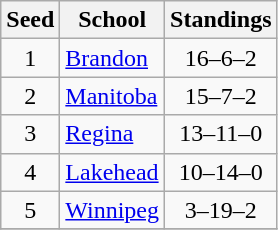<table class="wikitable">
<tr>
<th>Seed</th>
<th>School</th>
<th>Standings</th>
</tr>
<tr>
<td align=center>1</td>
<td><a href='#'>Brandon</a></td>
<td align=center>16–6–2</td>
</tr>
<tr>
<td align=center>2</td>
<td><a href='#'>Manitoba</a></td>
<td align=center>15–7–2</td>
</tr>
<tr>
<td align=center>3</td>
<td><a href='#'>Regina</a></td>
<td align=center>13–11–0</td>
</tr>
<tr>
<td align=center>4</td>
<td><a href='#'>Lakehead</a></td>
<td align=center>10–14–0</td>
</tr>
<tr>
<td align=center>5</td>
<td><a href='#'>Winnipeg</a></td>
<td align=center>3–19–2</td>
</tr>
<tr>
</tr>
</table>
